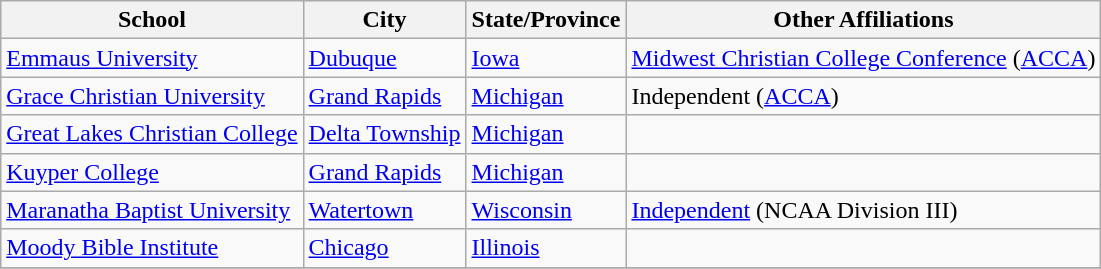<table class="wikitable sortable">
<tr>
<th>School</th>
<th>City</th>
<th>State/Province</th>
<th>Other Affiliations</th>
</tr>
<tr>
<td><a href='#'>Emmaus University</a></td>
<td><a href='#'>Dubuque</a></td>
<td><a href='#'>Iowa</a></td>
<td><a href='#'>Midwest Christian College Conference</a>  (<a href='#'>ACCA</a>)</td>
</tr>
<tr>
<td><a href='#'>Grace Christian University</a></td>
<td><a href='#'>Grand Rapids</a></td>
<td><a href='#'>Michigan</a></td>
<td>Independent (<a href='#'>ACCA</a>)</td>
</tr>
<tr>
<td><a href='#'>Great Lakes Christian College</a></td>
<td><a href='#'>Delta Township</a></td>
<td><a href='#'>Michigan</a></td>
<td></td>
</tr>
<tr>
<td><a href='#'>Kuyper College</a></td>
<td><a href='#'>Grand Rapids</a></td>
<td><a href='#'>Michigan</a></td>
<td></td>
</tr>
<tr>
<td><a href='#'>Maranatha Baptist University</a></td>
<td><a href='#'>Watertown</a></td>
<td><a href='#'>Wisconsin</a></td>
<td><a href='#'>Independent</a> (NCAA Division III)</td>
</tr>
<tr>
<td><a href='#'>Moody Bible Institute</a></td>
<td><a href='#'>Chicago</a></td>
<td><a href='#'>Illinois</a></td>
<td></td>
</tr>
<tr>
</tr>
</table>
